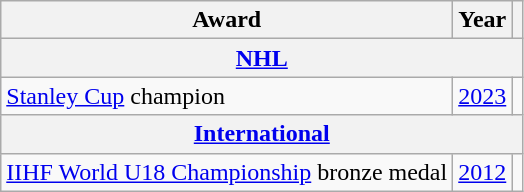<table class="wikitable">
<tr>
<th>Award</th>
<th>Year</th>
<th></th>
</tr>
<tr>
<th colspan="3"><a href='#'>NHL</a></th>
</tr>
<tr>
<td><a href='#'>Stanley Cup</a> champion</td>
<td><a href='#'>2023</a></td>
<td></td>
</tr>
<tr>
<th colspan="3"><a href='#'>International</a></th>
</tr>
<tr>
<td><a href='#'>IIHF World U18 Championship</a> bronze medal</td>
<td><a href='#'>2012</a></td>
<td></td>
</tr>
</table>
